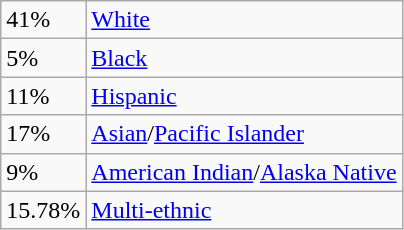<table class="wikitable">
<tr>
<td>41%</td>
<td><a href='#'>White</a></td>
</tr>
<tr>
<td>5%</td>
<td><a href='#'>Black</a></td>
</tr>
<tr>
<td>11%</td>
<td><a href='#'>Hispanic</a></td>
</tr>
<tr>
<td>17%</td>
<td><a href='#'>Asian</a>/<a href='#'>Pacific Islander</a></td>
</tr>
<tr>
<td>9%</td>
<td><a href='#'>American Indian</a>/<a href='#'>Alaska Native</a></td>
</tr>
<tr>
<td>15.78%</td>
<td><a href='#'>Multi-ethnic</a></td>
</tr>
</table>
